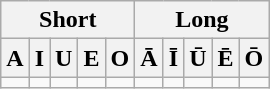<table class="wikitable" style="text-align:center;">
<tr>
<th colspan=5>Short</th>
<th colspan=5>Long</th>
</tr>
<tr>
<th>A</th>
<th>I</th>
<th>U</th>
<th>E</th>
<th>O</th>
<th>Ā</th>
<th>Ī</th>
<th>Ū</th>
<th>Ē</th>
<th>Ō</th>
</tr>
<tr dir="rtl">
<td><span></span></td>
<td><span></span></td>
<td><span></span></td>
<td><span></span></td>
<td><span></span></td>
<td><span></span></td>
<td><span></span></td>
<td><span></span></td>
<td><span></span></td>
<td><span></span></td>
</tr>
</table>
